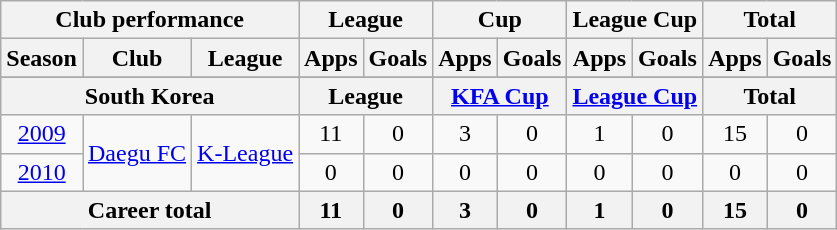<table class="wikitable" style="text-align:center">
<tr>
<th colspan=3>Club performance</th>
<th colspan=2>League</th>
<th colspan=2>Cup</th>
<th colspan=2>League Cup</th>
<th colspan=2>Total</th>
</tr>
<tr>
<th>Season</th>
<th>Club</th>
<th>League</th>
<th>Apps</th>
<th>Goals</th>
<th>Apps</th>
<th>Goals</th>
<th>Apps</th>
<th>Goals</th>
<th>Apps</th>
<th>Goals</th>
</tr>
<tr>
</tr>
<tr>
<th colspan=3>South Korea</th>
<th colspan=2>League</th>
<th colspan=2><a href='#'>KFA Cup</a></th>
<th colspan=2><a href='#'>League Cup</a></th>
<th colspan=2>Total</th>
</tr>
<tr>
<td><a href='#'>2009</a></td>
<td rowspan="2"><a href='#'>Daegu FC</a></td>
<td rowspan="2"><a href='#'>K-League</a></td>
<td>11</td>
<td>0</td>
<td>3</td>
<td>0</td>
<td>1</td>
<td>0</td>
<td>15</td>
<td>0</td>
</tr>
<tr>
<td><a href='#'>2010</a></td>
<td>0</td>
<td>0</td>
<td>0</td>
<td>0</td>
<td>0</td>
<td>0</td>
<td>0</td>
<td>0</td>
</tr>
<tr>
<th colspan=3>Career total</th>
<th>11</th>
<th>0</th>
<th>3</th>
<th>0</th>
<th>1</th>
<th>0</th>
<th>15</th>
<th>0</th>
</tr>
</table>
